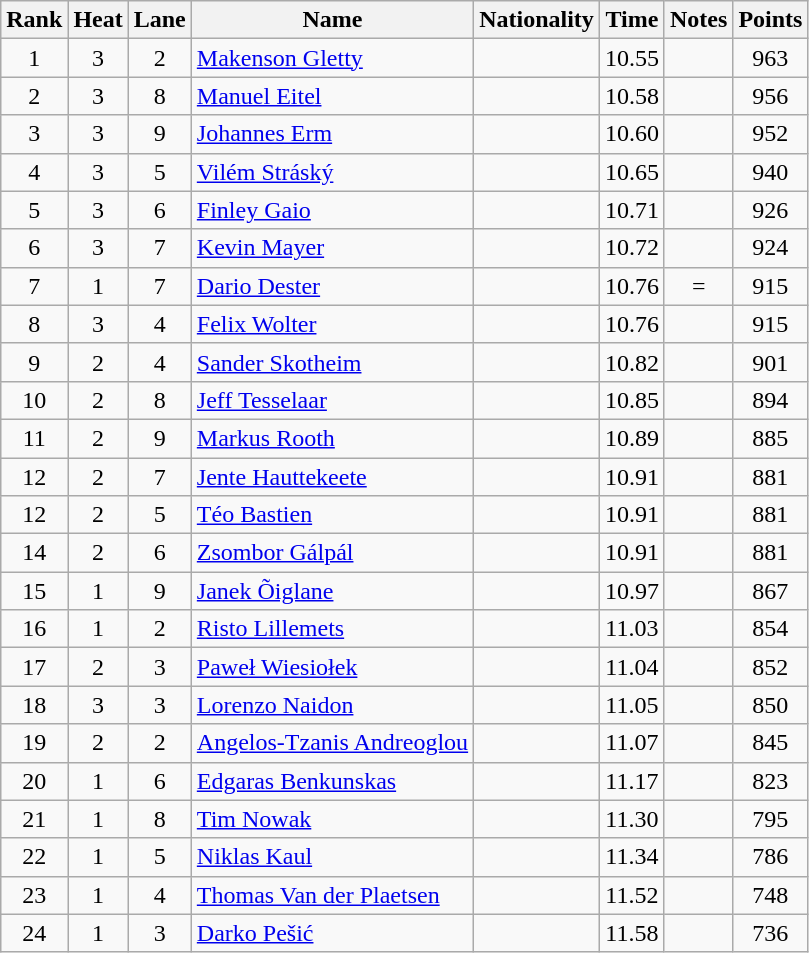<table class="wikitable sortable">
<tr>
<th>Rank</th>
<th>Heat</th>
<th>Lane</th>
<th>Name</th>
<th>Nationality</th>
<th>Time</th>
<th>Notes</th>
<th>Points</th>
</tr>
<tr>
<td align="center">1</td>
<td align="center">3</td>
<td align="center">2</td>
<td align="left"><a href='#'>Makenson Gletty</a></td>
<td align="left"></td>
<td align="center">10.55</td>
<td align="center"></td>
<td align="center">963</td>
</tr>
<tr>
<td align="center">2</td>
<td align="center">3</td>
<td align="center">8</td>
<td align="left"><a href='#'>Manuel Eitel</a></td>
<td align="left"></td>
<td align="center">10.58</td>
<td align="center"></td>
<td align="center">956</td>
</tr>
<tr>
<td align="center">3</td>
<td align="center">3</td>
<td align="center">9</td>
<td align="left"><a href='#'>Johannes Erm</a></td>
<td align="left"></td>
<td align="center">10.60</td>
<td align="center"></td>
<td align="center">952</td>
</tr>
<tr>
<td align="center">4</td>
<td align="center">3</td>
<td align="center">5</td>
<td align="left"><a href='#'>Vilém Stráský</a></td>
<td align="left"></td>
<td align="center">10.65</td>
<td align="center"></td>
<td align="center">940</td>
</tr>
<tr>
<td align="center">5</td>
<td align="center">3</td>
<td align="center">6</td>
<td align="left"><a href='#'>Finley Gaio</a></td>
<td align="left"></td>
<td align="center">10.71</td>
<td align="center"></td>
<td align="center">926</td>
</tr>
<tr>
<td align="center">6</td>
<td align="center">3</td>
<td align="center">7</td>
<td align="left"><a href='#'>Kevin Mayer</a></td>
<td align="left"></td>
<td align="center">10.72</td>
<td align="center"></td>
<td align="center">924</td>
</tr>
<tr>
<td align="center">7</td>
<td align="center">1</td>
<td align="center">7</td>
<td align="left"><a href='#'>Dario Dester</a></td>
<td align="left"></td>
<td align="center">10.76</td>
<td align="center">=</td>
<td align="center">915</td>
</tr>
<tr>
<td align="center">8</td>
<td align="center">3</td>
<td align="center">4</td>
<td align="left"><a href='#'>Felix Wolter</a></td>
<td align="left"></td>
<td align="center">10.76</td>
<td align="center"></td>
<td align="center">915</td>
</tr>
<tr>
<td align="center">9</td>
<td align="center">2</td>
<td align="center">4</td>
<td align="left"><a href='#'>Sander Skotheim</a></td>
<td align="left"></td>
<td align="center">10.82</td>
<td align="center"></td>
<td align="center">901</td>
</tr>
<tr>
<td align="center">10</td>
<td align="center">2</td>
<td align="center">8</td>
<td align="left"><a href='#'>Jeff Tesselaar</a></td>
<td align="left"></td>
<td align="center">10.85</td>
<td align="center"></td>
<td align="center">894</td>
</tr>
<tr>
<td align="center">11</td>
<td align="center">2</td>
<td align="center">9</td>
<td align="left"><a href='#'>Markus Rooth</a></td>
<td align="left"></td>
<td align="center">10.89</td>
<td align="center"></td>
<td align="center">885</td>
</tr>
<tr>
<td align="center">12</td>
<td align="center">2</td>
<td align="center">7</td>
<td align="left"><a href='#'>Jente Hauttekeete</a></td>
<td align="left"></td>
<td align="center">10.91</td>
<td align="center"></td>
<td align="center">881</td>
</tr>
<tr>
<td align="center">12</td>
<td align="center">2</td>
<td align="center">5</td>
<td align="left"><a href='#'>Téo Bastien</a></td>
<td align="left"></td>
<td align="center">10.91</td>
<td align="center"></td>
<td align="center">881</td>
</tr>
<tr>
<td align="center">14</td>
<td align="center">2</td>
<td align="center">6</td>
<td align="left"><a href='#'>Zsombor Gálpál</a></td>
<td align="left"></td>
<td align="center">10.91</td>
<td align="center"></td>
<td align="center">881</td>
</tr>
<tr>
<td align="center">15</td>
<td align="center">1</td>
<td align="center">9</td>
<td align="left"><a href='#'>Janek Õiglane</a></td>
<td align="left"></td>
<td align="center">10.97</td>
<td align="center"></td>
<td align="center">867</td>
</tr>
<tr>
<td align="center">16</td>
<td align="center">1</td>
<td align="center">2</td>
<td align="left"><a href='#'>Risto Lillemets</a></td>
<td align="left"></td>
<td align="center">11.03</td>
<td align="center"></td>
<td align="center">854</td>
</tr>
<tr>
<td align="center">17</td>
<td align="center">2</td>
<td align="center">3</td>
<td align="left"><a href='#'>Paweł Wiesiołek</a></td>
<td align="left"></td>
<td align="center">11.04</td>
<td align="center"></td>
<td align="center">852</td>
</tr>
<tr>
<td align="center">18</td>
<td align="center">3</td>
<td align="center">3</td>
<td align="left"><a href='#'>Lorenzo Naidon</a></td>
<td align="left"></td>
<td align="center">11.05</td>
<td align="center"></td>
<td align="center">850</td>
</tr>
<tr>
<td align="center">19</td>
<td align="center">2</td>
<td align="center">2</td>
<td align="left"><a href='#'>Angelos-Tzanis Andreoglou</a></td>
<td align="left"></td>
<td align="center">11.07</td>
<td align="center"></td>
<td align="center">845</td>
</tr>
<tr>
<td align="center">20</td>
<td align="center">1</td>
<td align="center">6</td>
<td align="left"><a href='#'>Edgaras Benkunskas</a></td>
<td align="left"></td>
<td align="center">11.17</td>
<td align="center"></td>
<td align="center">823</td>
</tr>
<tr>
<td align="center">21</td>
<td align="center">1</td>
<td align="center">8</td>
<td align="left"><a href='#'>Tim Nowak</a></td>
<td align="left"></td>
<td align="center">11.30</td>
<td align="center"></td>
<td align="center">795</td>
</tr>
<tr>
<td align="center">22</td>
<td align="center">1</td>
<td align="center">5</td>
<td align="left"><a href='#'>Niklas Kaul</a></td>
<td align="left"></td>
<td align="center">11.34</td>
<td align="center"></td>
<td align="center">786</td>
</tr>
<tr>
<td align="center">23</td>
<td align="center">1</td>
<td align="center">4</td>
<td align="left"><a href='#'>Thomas Van der Plaetsen</a></td>
<td align="left"></td>
<td align="center">11.52</td>
<td align="center"></td>
<td align="center">748</td>
</tr>
<tr>
<td align="center">24</td>
<td align="center">1</td>
<td align="center">3</td>
<td align="left"><a href='#'>Darko Pešić</a></td>
<td align="left"></td>
<td align="center">11.58</td>
<td align="center"></td>
<td align="center">736</td>
</tr>
</table>
